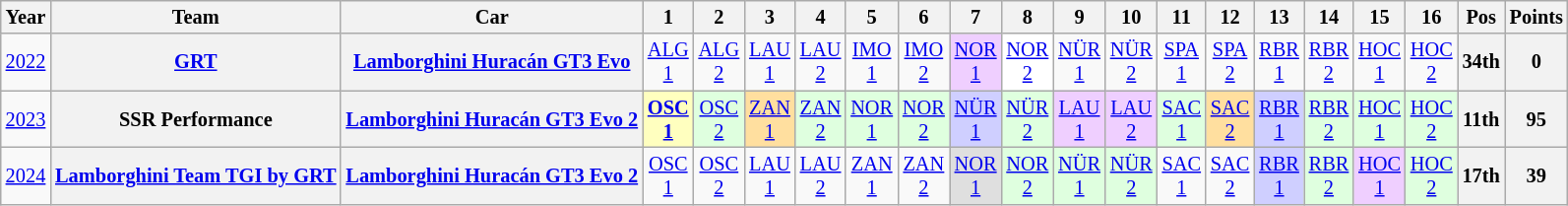<table class="wikitable" style="text-align:center; font-size:85%">
<tr>
<th>Year</th>
<th>Team</th>
<th>Car</th>
<th>1</th>
<th>2</th>
<th>3</th>
<th>4</th>
<th>5</th>
<th>6</th>
<th>7</th>
<th>8</th>
<th>9</th>
<th>10</th>
<th>11</th>
<th>12</th>
<th>13</th>
<th>14</th>
<th>15</th>
<th>16</th>
<th>Pos</th>
<th>Points</th>
</tr>
<tr>
<td><a href='#'>2022</a></td>
<th nowrap><a href='#'>GRT</a></th>
<th nowrap><a href='#'>Lamborghini Huracán GT3 Evo</a></th>
<td><a href='#'>ALG<br>1</a></td>
<td><a href='#'>ALG<br>2</a></td>
<td><a href='#'>LAU<br>1</a></td>
<td><a href='#'>LAU<br>2</a></td>
<td><a href='#'>IMO<br>1</a></td>
<td><a href='#'>IMO<br>2</a></td>
<td style="background:#EFCFFF;"><a href='#'>NOR<br>1</a><br></td>
<td style="background:#FFFFFF;"><a href='#'>NOR<br>2</a><br></td>
<td><a href='#'>NÜR<br>1</a></td>
<td><a href='#'>NÜR<br>2</a></td>
<td><a href='#'>SPA<br>1</a></td>
<td><a href='#'>SPA<br>2</a></td>
<td><a href='#'>RBR<br>1</a></td>
<td><a href='#'>RBR<br>2</a></td>
<td><a href='#'>HOC<br>1</a></td>
<td><a href='#'>HOC<br>2</a></td>
<th>34th</th>
<th>0</th>
</tr>
<tr>
<td><a href='#'>2023</a></td>
<th nowrap>SSR Performance</th>
<th nowrap><a href='#'>Lamborghini Huracán GT3 Evo 2</a></th>
<td style="background:#FFFFBF;"><strong><a href='#'>OSC<br>1</a></strong><br></td>
<td style="background:#DFFFDF;"><a href='#'>OSC<br>2</a><br></td>
<td style="background:#FFDF9F;"><a href='#'>ZAN<br>1</a><br></td>
<td style="background:#DFFFDF;"><a href='#'>ZAN<br>2</a><br></td>
<td style="background:#DFFFDF;"><a href='#'>NOR<br>1</a><br></td>
<td style="background:#DFFFDF;"><a href='#'>NOR<br>2</a><br></td>
<td style="background:#CFCFFF;"><a href='#'>NÜR<br>1</a><br></td>
<td style="background:#DFFFDF;"><a href='#'>NÜR<br>2</a><br></td>
<td style="background:#EFCFFF;"><a href='#'>LAU<br>1</a><br></td>
<td style="background:#EFCFFF;"><a href='#'>LAU<br>2</a><br></td>
<td style="background:#DFFFDF;"><a href='#'>SAC<br>1</a><br></td>
<td style="background:#FFDF9F;"><a href='#'>SAC<br>2</a><br></td>
<td style="background:#CFCFFF;"><a href='#'>RBR<br>1</a><br></td>
<td style="background:#DFFFDF;"><a href='#'>RBR<br>2</a><br></td>
<td style="background:#DFFFDF;"><a href='#'>HOC<br>1</a><br></td>
<td style="background:#DFFFDF;"><a href='#'>HOC<br>2</a><br></td>
<th>11th</th>
<th>95</th>
</tr>
<tr>
<td><a href='#'>2024</a></td>
<th nowrap><a href='#'>Lamborghini Team TGI by GRT</a></th>
<th nowrap><a href='#'>Lamborghini Huracán GT3 Evo 2</a></th>
<td><a href='#'>OSC<br>1</a></td>
<td><a href='#'>OSC<br>2</a></td>
<td><a href='#'>LAU<br>1</a></td>
<td><a href='#'>LAU<br>2</a></td>
<td><a href='#'>ZAN<br>1</a></td>
<td><a href='#'>ZAN<br>2</a></td>
<td style="background:#DFDFDF;"><a href='#'>NOR<br>1</a><br></td>
<td style="background:#DFFFDF;"><a href='#'>NOR<br>2</a><br></td>
<td style="background:#DFFFDF;"><a href='#'>NÜR<br>1</a><br></td>
<td style="background:#DFFFDF;"><a href='#'>NÜR<br>2</a><br></td>
<td><a href='#'>SAC<br>1</a></td>
<td><a href='#'>SAC<br>2</a></td>
<td style="background:#CFCFFF;"><a href='#'>RBR<br>1</a><br></td>
<td style="background:#DFFFDF;"><a href='#'>RBR<br>2</a><br></td>
<td style="background:#EFCFFF;"><a href='#'>HOC<br>1</a><br></td>
<td style="background:#DFFFDF;"><a href='#'>HOC<br>2</a><br></td>
<th>17th</th>
<th>39</th>
</tr>
</table>
